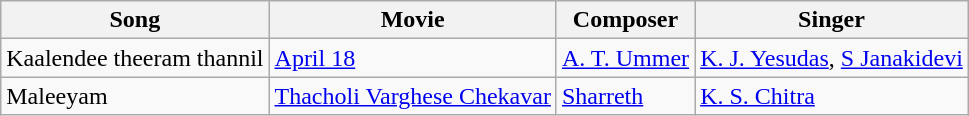<table class="wikitable">
<tr>
<th>Song</th>
<th>Movie</th>
<th>Composer</th>
<th>Singer</th>
</tr>
<tr>
<td>Kaalendee theeram thannil</td>
<td><a href='#'>April 18</a></td>
<td><a href='#'>A. T. Ummer</a></td>
<td><a href='#'>K. J. Yesudas</a>, <a href='#'>S Janakidevi</a></td>
</tr>
<tr>
<td>Maleeyam</td>
<td><a href='#'>Thacholi Varghese Chekavar</a></td>
<td><a href='#'>Sharreth</a></td>
<td><a href='#'>K. S. Chitra</a></td>
</tr>
</table>
